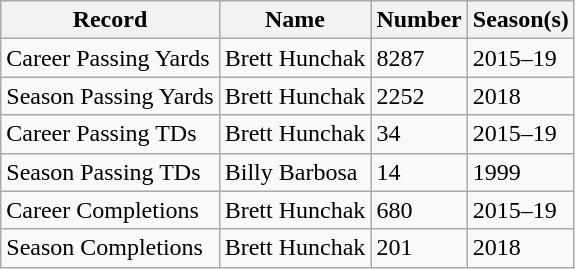<table class="wikitable">
<tr>
<th>Record</th>
<th>Name</th>
<th>Number</th>
<th>Season(s)</th>
</tr>
<tr>
<td>Career Passing Yards</td>
<td>Brett Hunchak</td>
<td>8287</td>
<td>2015–19</td>
</tr>
<tr>
<td>Season Passing Yards</td>
<td>Brett Hunchak</td>
<td>2252</td>
<td>2018</td>
</tr>
<tr>
<td>Career Passing TDs</td>
<td>Brett Hunchak</td>
<td>34</td>
<td>2015–19</td>
</tr>
<tr>
<td>Season Passing TDs</td>
<td>Billy Barbosa</td>
<td>14</td>
<td>1999</td>
</tr>
<tr>
<td>Career Completions</td>
<td>Brett Hunchak</td>
<td>680</td>
<td>2015–19</td>
</tr>
<tr>
<td>Season Completions</td>
<td>Brett Hunchak</td>
<td>201</td>
<td>2018</td>
</tr>
</table>
